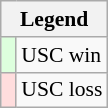<table class="wikitable" style="font-size:90%">
<tr>
<th colspan="2">Legend</th>
</tr>
<tr>
<td bgcolor=ddffdd> </td>
<td>USC win</td>
</tr>
<tr>
<td bgcolor=ffdddd> </td>
<td>USC loss</td>
</tr>
</table>
